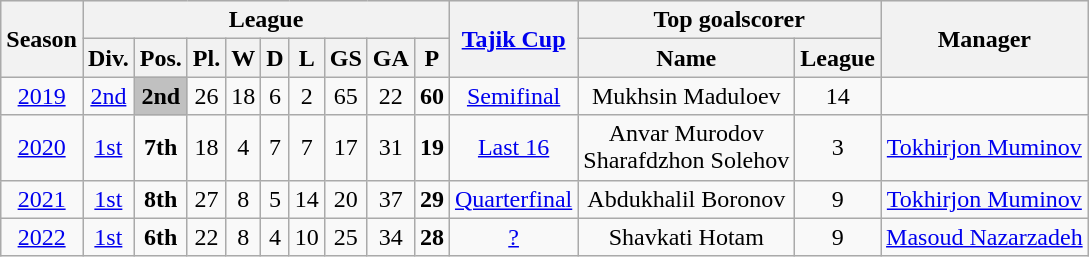<table class="wikitable">
<tr style="background:#efefef;">
<th rowspan="2">Season</th>
<th colspan="9">League</th>
<th rowspan="2"><a href='#'>Tajik Cup</a></th>
<th colspan="2">Top goalscorer</th>
<th rowspan="2">Manager</th>
</tr>
<tr>
<th>Div.</th>
<th>Pos.</th>
<th>Pl.</th>
<th>W</th>
<th>D</th>
<th>L</th>
<th>GS</th>
<th>GA</th>
<th>P</th>
<th>Name</th>
<th>League</th>
</tr>
<tr>
<td align=center><a href='#'>2019</a></td>
<td align=center><a href='#'>2nd</a></td>
<td style="text-align:center; background:silver;"><strong>2nd</strong></td>
<td align=center>26</td>
<td align=center>18</td>
<td align=center>6</td>
<td align=center>2</td>
<td align=center>65</td>
<td align=center>22</td>
<td align=center><strong>60</strong></td>
<td align=center><a href='#'>Semifinal</a></td>
<td align=center> Mukhsin Maduloev</td>
<td align=center>14</td>
<td align=center></td>
</tr>
<tr>
<td align=center><a href='#'>2020</a></td>
<td align=center><a href='#'>1st</a></td>
<td align=center><strong>7th</strong></td>
<td align=center>18</td>
<td align=center>4</td>
<td align=center>7</td>
<td align=center>7</td>
<td align=center>17</td>
<td align=center>31</td>
<td align=center><strong>19</strong></td>
<td align=center><a href='#'>Last 16</a></td>
<td align=center> Anvar Murodov <br>  Sharafdzhon Solehov</td>
<td align=center>3</td>
<td align=center> <a href='#'>Tokhirjon Muminov</a></td>
</tr>
<tr>
<td align=center><a href='#'>2021</a></td>
<td align=center><a href='#'>1st</a></td>
<td align=center><strong>8th</strong></td>
<td align=center>27</td>
<td align=center>8</td>
<td align=center>5</td>
<td align=center>14</td>
<td align=center>20</td>
<td align=center>37</td>
<td align=center><strong>29</strong></td>
<td align=center><a href='#'>Quarterfinal</a></td>
<td align=center> Abdukhalil Boronov</td>
<td align=center>9</td>
<td align=center> <a href='#'>Tokhirjon Muminov</a></td>
</tr>
<tr>
<td align=center><a href='#'>2022</a></td>
<td align=center><a href='#'>1st</a></td>
<td align=center><strong>6th</strong></td>
<td align=center>22</td>
<td align=center>8</td>
<td align=center>4</td>
<td align=center>10</td>
<td align=center>25</td>
<td align=center>34</td>
<td align=center><strong>28</strong></td>
<td align=center><a href='#'>?</a></td>
<td align=center> Shavkati Hotam</td>
<td align=center>9</td>
<td align=center> <a href='#'>Masoud Nazarzadeh</a></td>
</tr>
</table>
